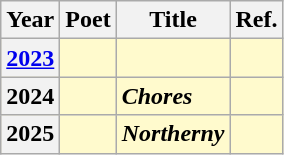<table class="wikitable sortable mw-collapsible">
<tr>
<th>Year</th>
<th>Poet</th>
<th>Title</th>
<th>Ref.</th>
</tr>
<tr style="background:LemonChiffon;">
<th><a href='#'>2023</a></th>
<td><strong></strong></td>
<td><strong><em></em></strong></td>
<td></td>
</tr>
<tr style="background:LemonChiffon;">
<th>2024</th>
<td><strong></strong></td>
<td><strong><em>Chores</em></strong></td>
<td></td>
</tr>
<tr style="background:LemonChiffon;">
<th>2025</th>
<td><strong></strong></td>
<td><strong><em>Northerny</em></strong></td>
<td></td>
</tr>
</table>
